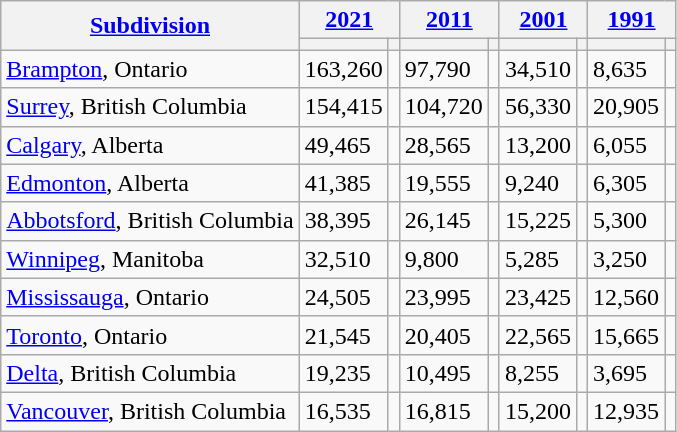<table class="wikitable collapsible sortable">
<tr>
<th rowspan="2"><a href='#'>Subdivision</a></th>
<th colspan="2"><a href='#'>2021</a></th>
<th colspan="2"><a href='#'>2011</a></th>
<th colspan="2"><a href='#'>2001</a></th>
<th colspan="2"><a href='#'>1991</a></th>
</tr>
<tr>
<th><a href='#'></a></th>
<th></th>
<th></th>
<th></th>
<th></th>
<th></th>
<th></th>
<th></th>
</tr>
<tr>
<td><a href='#'>Brampton</a>, Ontario</td>
<td>163,260</td>
<td></td>
<td>97,790</td>
<td></td>
<td>34,510</td>
<td></td>
<td>8,635</td>
<td></td>
</tr>
<tr>
<td><a href='#'>Surrey</a>, British Columbia</td>
<td>154,415</td>
<td></td>
<td>104,720</td>
<td></td>
<td>56,330</td>
<td></td>
<td>20,905</td>
<td></td>
</tr>
<tr>
<td><a href='#'>Calgary</a>, Alberta</td>
<td>49,465</td>
<td></td>
<td>28,565</td>
<td></td>
<td>13,200</td>
<td></td>
<td>6,055</td>
<td></td>
</tr>
<tr>
<td><a href='#'>Edmonton</a>, Alberta</td>
<td>41,385</td>
<td></td>
<td>19,555</td>
<td></td>
<td>9,240</td>
<td></td>
<td>6,305</td>
<td></td>
</tr>
<tr>
<td><a href='#'>Abbotsford</a>, British Columbia</td>
<td>38,395</td>
<td></td>
<td>26,145</td>
<td></td>
<td>15,225</td>
<td></td>
<td>5,300</td>
<td></td>
</tr>
<tr>
<td><a href='#'>Winnipeg</a>, Manitoba</td>
<td>32,510</td>
<td></td>
<td>9,800</td>
<td></td>
<td>5,285</td>
<td></td>
<td>3,250</td>
<td></td>
</tr>
<tr>
<td><a href='#'>Mississauga</a>, Ontario</td>
<td>24,505</td>
<td></td>
<td>23,995</td>
<td></td>
<td>23,425</td>
<td></td>
<td>12,560</td>
<td></td>
</tr>
<tr>
<td><a href='#'>Toronto</a>, Ontario</td>
<td>21,545</td>
<td></td>
<td>20,405</td>
<td></td>
<td>22,565</td>
<td></td>
<td>15,665</td>
<td></td>
</tr>
<tr>
<td><a href='#'>Delta</a>, British Columbia</td>
<td>19,235</td>
<td></td>
<td>10,495</td>
<td></td>
<td>8,255</td>
<td></td>
<td>3,695</td>
<td></td>
</tr>
<tr>
<td><a href='#'>Vancouver</a>, British Columbia</td>
<td>16,535</td>
<td></td>
<td>16,815</td>
<td></td>
<td>15,200</td>
<td></td>
<td>12,935</td>
<td></td>
</tr>
</table>
